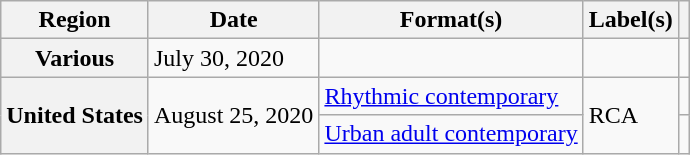<table class="wikitable plainrowheaders">
<tr>
<th scope="col">Region</th>
<th scope="col">Date</th>
<th scope="col">Format(s)</th>
<th scope="col">Label(s)</th>
<th scope="col"></th>
</tr>
<tr>
<th scope="row">Various</th>
<td>July 30, 2020</td>
<td></td>
<td></td>
<td style="text-align:center;"></td>
</tr>
<tr>
<th scope="row" rowspan="2">United States</th>
<td rowspan="2">August 25, 2020</td>
<td><a href='#'>Rhythmic contemporary</a></td>
<td rowspan="2">RCA</td>
<td style="text-align:center;"></td>
</tr>
<tr>
<td><a href='#'>Urban adult contemporary</a></td>
<td style="text-align:center;"></td>
</tr>
</table>
